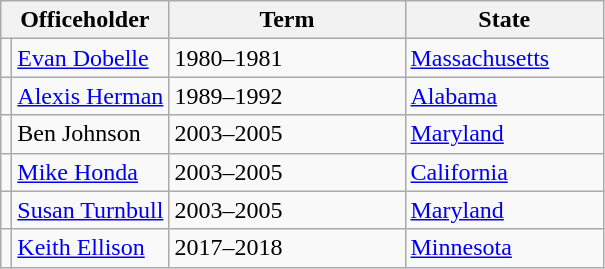<table class="wikitable">
<tr>
<th colspan="2">Officeholder</th>
<th width=150>Term</th>
<th width=125>State</th>
</tr>
<tr>
<td></td>
<td><a href='#'>Evan Dobelle</a></td>
<td>1980–1981</td>
<td><a href='#'>Massachusetts</a></td>
</tr>
<tr>
<td></td>
<td><a href='#'>Alexis Herman</a></td>
<td>1989–1992</td>
<td><a href='#'>Alabama</a></td>
</tr>
<tr>
<td></td>
<td>Ben Johnson</td>
<td>2003–2005</td>
<td><a href='#'>Maryland</a></td>
</tr>
<tr>
<td></td>
<td><a href='#'>Mike Honda</a></td>
<td>2003–2005</td>
<td><a href='#'>California</a></td>
</tr>
<tr>
<td></td>
<td><a href='#'>Susan Turnbull</a></td>
<td>2003–2005</td>
<td><a href='#'>Maryland</a></td>
</tr>
<tr>
<td></td>
<td><a href='#'>Keith Ellison</a></td>
<td>2017–2018</td>
<td><a href='#'>Minnesota</a></td>
</tr>
</table>
